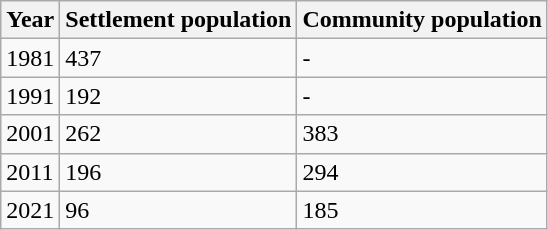<table class="wikitable">
<tr>
<th>Year</th>
<th>Settlement population</th>
<th>Community population</th>
</tr>
<tr>
<td>1981</td>
<td>437</td>
<td>-</td>
</tr>
<tr>
<td>1991</td>
<td>192</td>
<td>-</td>
</tr>
<tr>
<td>2001</td>
<td>262</td>
<td>383</td>
</tr>
<tr>
<td>2011</td>
<td>196</td>
<td>294</td>
</tr>
<tr>
<td>2021</td>
<td>96</td>
<td>185</td>
</tr>
</table>
